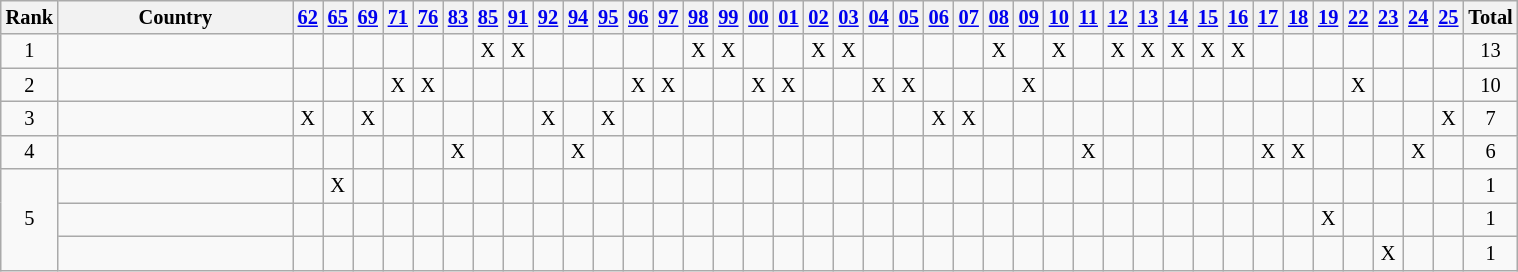<table class=wikitable style="font-size:85%; text-align:center">
<tr>
<th>Rank</th>
<th width=150>Country</th>
<th><a href='#'>62</a></th>
<th><a href='#'>65</a></th>
<th><a href='#'>69</a></th>
<th><a href='#'>71</a></th>
<th><a href='#'>76</a></th>
<th><a href='#'>83</a></th>
<th><a href='#'>85</a></th>
<th><a href='#'>91</a></th>
<th><a href='#'>92</a></th>
<th><a href='#'>94</a></th>
<th><a href='#'>95</a></th>
<th><a href='#'>96</a></th>
<th><a href='#'>97</a></th>
<th><a href='#'>98</a></th>
<th><a href='#'>99</a></th>
<th><a href='#'>00</a></th>
<th><a href='#'>01</a></th>
<th><a href='#'>02</a></th>
<th><a href='#'>03</a></th>
<th><a href='#'>04</a></th>
<th><a href='#'>05</a></th>
<th><a href='#'>06</a></th>
<th><a href='#'>07</a></th>
<th><a href='#'>08</a></th>
<th><a href='#'>09</a></th>
<th><a href='#'>10</a></th>
<th><a href='#'>11</a></th>
<th><a href='#'>12</a></th>
<th><a href='#'>13</a></th>
<th><a href='#'>14</a></th>
<th><a href='#'>15</a></th>
<th><a href='#'>16</a></th>
<th><a href='#'>17</a></th>
<th><a href='#'>18</a></th>
<th><a href='#'>19</a></th>
<th><a href='#'>22</a></th>
<th><a href='#'>23</a></th>
<th><a href='#'>24</a></th>
<th><a href='#'>25</a></th>
<th>Total</th>
</tr>
<tr>
<td>1</td>
<td align=left></td>
<td></td>
<td></td>
<td></td>
<td></td>
<td></td>
<td></td>
<td>X</td>
<td>X</td>
<td></td>
<td></td>
<td></td>
<td></td>
<td></td>
<td>X</td>
<td>X</td>
<td></td>
<td></td>
<td>X</td>
<td>X</td>
<td></td>
<td></td>
<td></td>
<td></td>
<td>X</td>
<td></td>
<td>X</td>
<td></td>
<td>X</td>
<td>X</td>
<td>X</td>
<td>X</td>
<td>X</td>
<td></td>
<td></td>
<td></td>
<td></td>
<td></td>
<td></td>
<td></td>
<td>13</td>
</tr>
<tr>
<td>2</td>
<td align=left></td>
<td></td>
<td></td>
<td></td>
<td>X</td>
<td>X</td>
<td></td>
<td></td>
<td></td>
<td></td>
<td></td>
<td></td>
<td>X</td>
<td>X</td>
<td></td>
<td></td>
<td>X</td>
<td>X</td>
<td></td>
<td></td>
<td>X</td>
<td>X</td>
<td></td>
<td></td>
<td></td>
<td>X</td>
<td></td>
<td></td>
<td></td>
<td></td>
<td></td>
<td></td>
<td></td>
<td></td>
<td></td>
<td></td>
<td>X</td>
<td></td>
<td></td>
<td></td>
<td>10</td>
</tr>
<tr>
<td>3</td>
<td align=left></td>
<td>X</td>
<td></td>
<td>X</td>
<td></td>
<td></td>
<td></td>
<td></td>
<td></td>
<td>X</td>
<td></td>
<td>X</td>
<td></td>
<td></td>
<td></td>
<td></td>
<td></td>
<td></td>
<td></td>
<td></td>
<td></td>
<td></td>
<td>X</td>
<td>X</td>
<td></td>
<td></td>
<td></td>
<td></td>
<td></td>
<td></td>
<td></td>
<td></td>
<td></td>
<td></td>
<td></td>
<td></td>
<td></td>
<td></td>
<td></td>
<td>X</td>
<td>7</td>
</tr>
<tr>
<td>4</td>
<td align=left></td>
<td></td>
<td></td>
<td></td>
<td></td>
<td></td>
<td>X</td>
<td></td>
<td></td>
<td></td>
<td>X</td>
<td></td>
<td></td>
<td></td>
<td></td>
<td></td>
<td></td>
<td></td>
<td></td>
<td></td>
<td></td>
<td></td>
<td></td>
<td></td>
<td></td>
<td></td>
<td></td>
<td>X</td>
<td></td>
<td></td>
<td></td>
<td></td>
<td></td>
<td>X</td>
<td>X</td>
<td></td>
<td></td>
<td></td>
<td>X</td>
<td></td>
<td>6</td>
</tr>
<tr>
<td rowspan=3>5</td>
<td align=left></td>
<td></td>
<td>X</td>
<td></td>
<td></td>
<td></td>
<td></td>
<td></td>
<td></td>
<td></td>
<td></td>
<td></td>
<td></td>
<td></td>
<td></td>
<td></td>
<td></td>
<td></td>
<td></td>
<td></td>
<td></td>
<td></td>
<td></td>
<td></td>
<td></td>
<td></td>
<td></td>
<td></td>
<td></td>
<td></td>
<td></td>
<td></td>
<td></td>
<td></td>
<td></td>
<td></td>
<td></td>
<td></td>
<td></td>
<td></td>
<td>1</td>
</tr>
<tr>
<td align=left></td>
<td></td>
<td></td>
<td></td>
<td></td>
<td></td>
<td></td>
<td></td>
<td></td>
<td></td>
<td></td>
<td></td>
<td></td>
<td></td>
<td></td>
<td></td>
<td></td>
<td></td>
<td></td>
<td></td>
<td></td>
<td></td>
<td></td>
<td></td>
<td></td>
<td></td>
<td></td>
<td></td>
<td></td>
<td></td>
<td></td>
<td></td>
<td></td>
<td></td>
<td></td>
<td>X</td>
<td></td>
<td></td>
<td></td>
<td></td>
<td>1</td>
</tr>
<tr>
<td align=left></td>
<td></td>
<td></td>
<td></td>
<td></td>
<td></td>
<td></td>
<td></td>
<td></td>
<td></td>
<td></td>
<td></td>
<td></td>
<td></td>
<td></td>
<td></td>
<td></td>
<td></td>
<td></td>
<td></td>
<td></td>
<td></td>
<td></td>
<td></td>
<td></td>
<td></td>
<td></td>
<td></td>
<td></td>
<td></td>
<td></td>
<td></td>
<td></td>
<td></td>
<td></td>
<td></td>
<td></td>
<td>X</td>
<td></td>
<td></td>
<td>1</td>
</tr>
</table>
